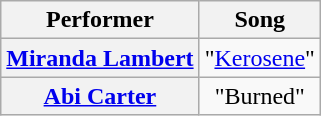<table class="wikitable unsortable" style="text-align:center;">
<tr>
<th scope="col">Performer</th>
<th scope="col">Song</th>
</tr>
<tr>
<th scope="row"><a href='#'>Miranda Lambert</a></th>
<td>"<a href='#'>Kerosene</a>"</td>
</tr>
<tr>
<th scope="row"><a href='#'>Abi Carter</a></th>
<td>"Burned"</td>
</tr>
</table>
